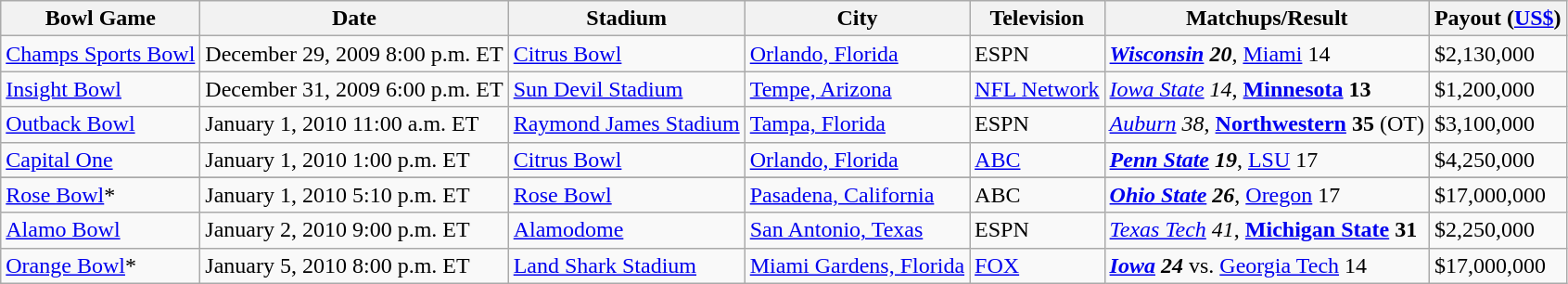<table class="wikitable">
<tr>
<th>Bowl Game</th>
<th>Date</th>
<th>Stadium</th>
<th>City</th>
<th>Television</th>
<th>Matchups/Result</th>
<th>Payout (<a href='#'>US$</a>)</th>
</tr>
<tr>
<td><a href='#'>Champs Sports Bowl</a></td>
<td>December 29, 2009 8:00 p.m. ET</td>
<td><a href='#'>Citrus Bowl</a></td>
<td><a href='#'>Orlando, Florida</a></td>
<td>ESPN</td>
<td><strong><em><a href='#'>Wisconsin</a> 20</em></strong>, <a href='#'>Miami</a> 14</td>
<td>$2,130,000</td>
</tr>
<tr>
<td><a href='#'>Insight Bowl</a></td>
<td>December 31, 2009 6:00 p.m. ET</td>
<td><a href='#'>Sun Devil Stadium</a></td>
<td><a href='#'>Tempe, Arizona</a></td>
<td><a href='#'>NFL Network</a></td>
<td><em><a href='#'>Iowa State</a> 14</em>, <strong><a href='#'>Minnesota</a> 13</strong></td>
<td>$1,200,000</td>
</tr>
<tr>
<td><a href='#'>Outback Bowl</a></td>
<td>January 1, 2010 11:00 a.m. ET</td>
<td><a href='#'>Raymond James Stadium</a></td>
<td><a href='#'>Tampa, Florida</a></td>
<td>ESPN</td>
<td><em><a href='#'>Auburn</a> 38</em>, <strong><a href='#'>Northwestern</a> 35</strong> (OT)</td>
<td>$3,100,000</td>
</tr>
<tr>
<td><a href='#'>Capital One</a></td>
<td>January 1, 2010 1:00 p.m. ET</td>
<td><a href='#'>Citrus Bowl</a></td>
<td><a href='#'>Orlando, Florida</a></td>
<td><a href='#'>ABC</a></td>
<td><strong><em><a href='#'>Penn State</a> 19</em></strong>, <a href='#'>LSU</a> 17</td>
<td>$4,250,000</td>
</tr>
<tr>
</tr>
<tr>
<td><a href='#'>Rose Bowl</a>*</td>
<td>January 1, 2010 5:10 p.m. ET</td>
<td><a href='#'>Rose Bowl</a></td>
<td><a href='#'>Pasadena, California</a></td>
<td ESPN on ABC>ABC</td>
<td><strong><em><a href='#'>Ohio State</a> 26</em></strong>, <a href='#'>Oregon</a> 17</td>
<td>$17,000,000</td>
</tr>
<tr>
<td><a href='#'>Alamo Bowl</a></td>
<td>January 2, 2010 9:00 p.m. ET</td>
<td><a href='#'>Alamodome</a></td>
<td><a href='#'>San Antonio, Texas</a></td>
<td>ESPN</td>
<td><em><a href='#'>Texas Tech</a> 41</em>, <strong><a href='#'>Michigan State</a> 31</strong></td>
<td>$2,250,000</td>
</tr>
<tr>
<td><a href='#'>Orange Bowl</a>*</td>
<td>January 5, 2010 8:00 p.m. ET</td>
<td><a href='#'>Land Shark Stadium</a></td>
<td><a href='#'>Miami Gardens, Florida</a></td>
<td><a href='#'>FOX</a></td>
<td><strong><em><a href='#'>Iowa</a> 24</em></strong> vs. <a href='#'>Georgia Tech</a> 14</td>
<td>$17,000,000</td>
</tr>
</table>
